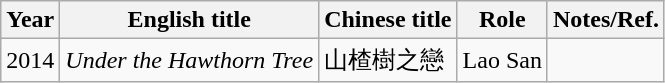<table class="wikitable">
<tr>
<th>Year</th>
<th>English title</th>
<th>Chinese title</th>
<th>Role</th>
<th>Notes/Ref.</th>
</tr>
<tr>
<td>2014</td>
<td><em>Under the Hawthorn Tree</em></td>
<td>山楂樹之戀</td>
<td>Lao San</td>
<td></td>
</tr>
</table>
